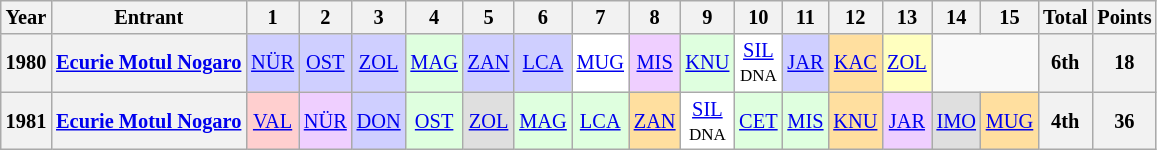<table class="wikitable" style="text-align:center; font-size:85%">
<tr>
<th>Year</th>
<th>Entrant</th>
<th>1</th>
<th>2</th>
<th>3</th>
<th>4</th>
<th>5</th>
<th>6</th>
<th>7</th>
<th>8</th>
<th>9</th>
<th>10</th>
<th>11</th>
<th>12</th>
<th>13</th>
<th>14</th>
<th>15</th>
<th>Total</th>
<th>Points</th>
</tr>
<tr>
<th>1980</th>
<th nowrap><a href='#'>Ecurie Motul Nogaro</a></th>
<td style="background:#CFCFFF;"><a href='#'>NÜR</a><br></td>
<td style="background:#CFCFFF;"><a href='#'>OST</a><br></td>
<td style="background:#CFCFFF;"><a href='#'>ZOL</a><br></td>
<td style="background:#DFFFDF;"><a href='#'>MAG</a><br></td>
<td style="background:#CFCFFF;"><a href='#'>ZAN</a><br></td>
<td style="background:#CFCFFF;"><a href='#'>LCA</a><br></td>
<td style="background:#FFFFFF;"><a href='#'>MUG</a></td>
<td style="background:#EFCFFF;"><a href='#'>MIS</a><br></td>
<td style="background:#DFFFDF;"><a href='#'>KNU</a><br></td>
<td style="background:#FFFFFF;"><a href='#'>SIL</a><br><small>DNA</small></td>
<td style="background:#CFCFFF;"><a href='#'>JAR</a><br></td>
<td style="background:#ffdf9f;"><a href='#'>KAC</a><br></td>
<td style="background:#ffffbf;"><a href='#'>ZOL</a><br></td>
<td colspan=2></td>
<th>6th</th>
<th>18</th>
</tr>
<tr>
<th>1981</th>
<th nowrap><a href='#'>Ecurie Motul Nogaro</a></th>
<td style="background:#ffcfcf;"><a href='#'>VAL</a><br></td>
<td style="background:#EFCFFF;"><a href='#'>NÜR</a><br></td>
<td style="background:#CFCFFF;"><a href='#'>DON</a><br></td>
<td style="background:#DFFFDF;"><a href='#'>OST</a><br></td>
<td style="background:#DFDFDF;"><a href='#'>ZOL</a><br></td>
<td style="background:#DFFFDF;"><a href='#'>MAG</a><br></td>
<td style="background:#DFFFDF;"><a href='#'>LCA</a><br></td>
<td style="background:#FFDF9F;"><a href='#'>ZAN</a><br></td>
<td style="background:#FFFFFF;"><a href='#'>SIL</a><br><small>DNA</small></td>
<td style="background:#DFFFDF;"><a href='#'>CET</a><br></td>
<td style="background:#DFFFDF;"><a href='#'>MIS</a><br></td>
<td style="background:#ffdf9f;"><a href='#'>KNU</a><br></td>
<td style="background:#EFCFFF;"><a href='#'>JAR</a><br></td>
<td style="background:#DFDFDF;"><a href='#'>IMO</a><br></td>
<td style="background:#ffdf9f;"><a href='#'>MUG</a><br></td>
<th>4th</th>
<th>36</th>
</tr>
</table>
